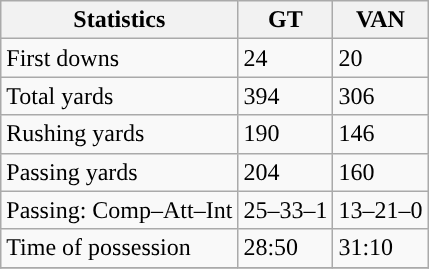<table class="wikitable" style="float: left;">
<tr>
<th>Statistics</th>
<th>GT</th>
<th>VAN</th>
</tr>
<tr>
<td>First downs</td>
<td>24</td>
<td>20</td>
</tr>
<tr>
<td>Total yards</td>
<td>394</td>
<td>306</td>
</tr>
<tr>
<td>Rushing yards</td>
<td>190</td>
<td>146</td>
</tr>
<tr>
<td>Passing yards</td>
<td>204</td>
<td>160</td>
</tr>
<tr>
<td>Passing: Comp–Att–Int</td>
<td>25–33–1</td>
<td>13–21–0</td>
</tr>
<tr>
<td>Time of possession</td>
<td>28:50</td>
<td>31:10</td>
</tr>
<tr>
</tr>
</table>
